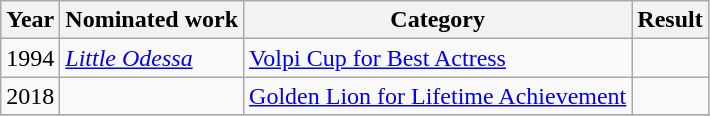<table class="wikitable">
<tr>
<th>Year</th>
<th>Nominated work</th>
<th>Category</th>
<th>Result</th>
</tr>
<tr>
<td>1994</td>
<td><em><a href='#'>Little Odessa</a></em></td>
<td><a href='#'>Volpi Cup for Best Actress</a></td>
<td></td>
</tr>
<tr>
<td>2018</td>
<td></td>
<td><a href='#'>Golden Lion for Lifetime Achievement</a></td>
<td></td>
</tr>
<tr>
</tr>
</table>
